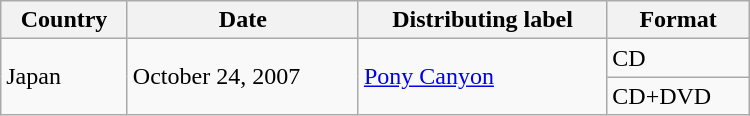<table class="wikitable" style="width:500px">
<tr>
<th>Country</th>
<th>Date</th>
<th>Distributing label</th>
<th>Format</th>
</tr>
<tr>
<td rowspan=2>Japan</td>
<td rowspan=2>October 24, 2007</td>
<td rowspan=2><a href='#'>Pony Canyon</a></td>
<td>CD</td>
</tr>
<tr>
<td>CD+DVD</td>
</tr>
</table>
